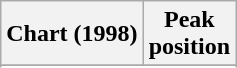<table class="wikitable sortable plainrowheaders" style="text-align:center">
<tr>
<th scope="col">Chart (1998)</th>
<th scope="col">Peak<br>position</th>
</tr>
<tr>
</tr>
<tr>
</tr>
</table>
